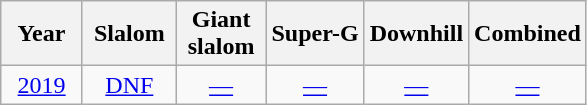<table class=wikitable style="text-align:center">
<tr>
<th>  Year  </th>
<th> Slalom </th>
<th> Giant <br> slalom </th>
<th>Super-G</th>
<th>Downhill</th>
<th>Combined</th>
</tr>
<tr>
<td><a href='#'>2019</a></td>
<td><a href='#'>DNF</a></td>
<td><a href='#'>—</a></td>
<td><a href='#'>—</a></td>
<td><a href='#'>—</a></td>
<td><a href='#'>—</a></td>
</tr>
</table>
